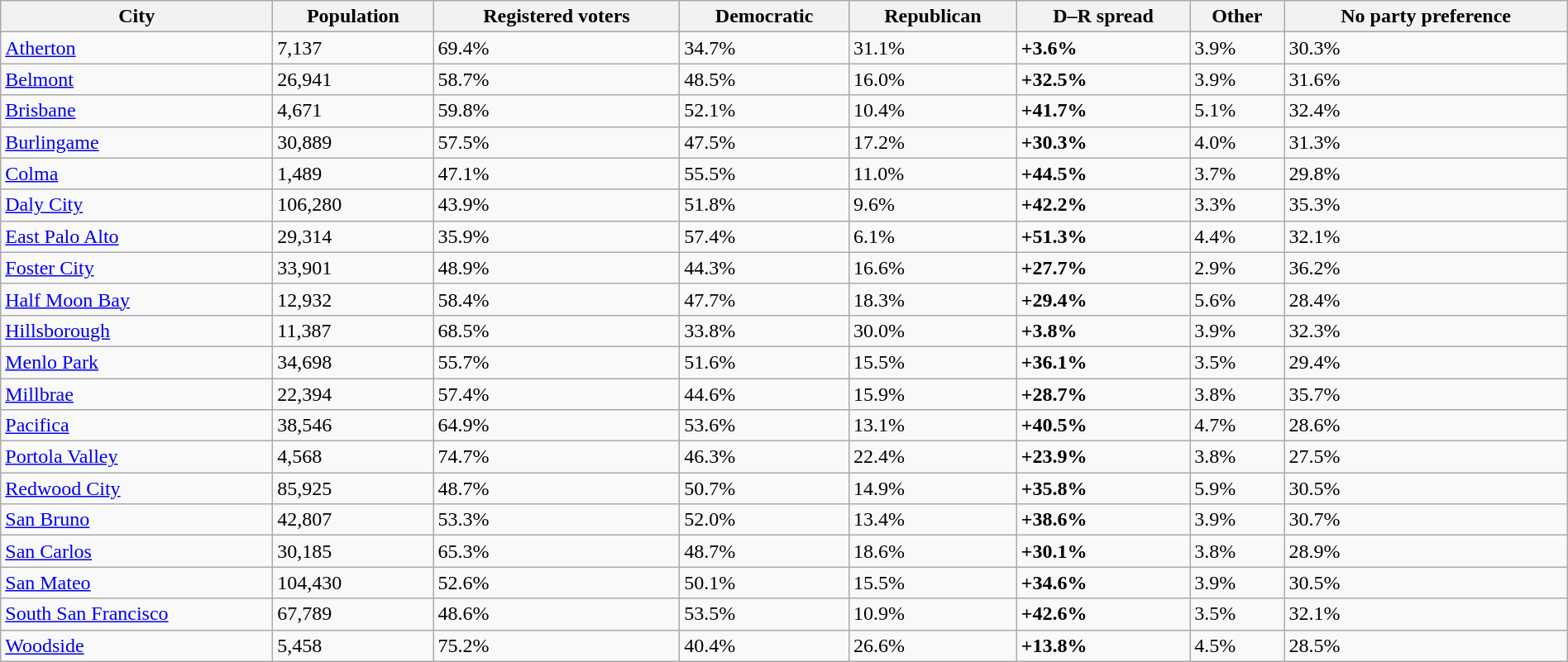<table class="wikitable collapsible collapsed sortable" style="width: 100%;">
<tr>
<th>City</th>
<th data-sort-type="number">Population</th>
<th data-sort-type="number">Registered voters<br></th>
<th data-sort-type="number">Democratic</th>
<th data-sort-type="number">Republican</th>
<th data-sort-type="number">D–R spread</th>
<th data-sort-type="number">Other</th>
<th data-sort-type="number">No party preference</th>
</tr>
<tr>
<td><a href='#'>Atherton</a></td>
<td>7,137</td>
<td>69.4%</td>
<td>34.7%</td>
<td>31.1%</td>
<td><span><strong>+3.6%</strong></span></td>
<td>3.9%</td>
<td>30.3%</td>
</tr>
<tr>
<td><a href='#'>Belmont</a></td>
<td>26,941</td>
<td>58.7%</td>
<td>48.5%</td>
<td>16.0%</td>
<td><span><strong>+32.5%</strong></span></td>
<td>3.9%</td>
<td>31.6%</td>
</tr>
<tr>
<td><a href='#'>Brisbane</a></td>
<td>4,671</td>
<td>59.8%</td>
<td>52.1%</td>
<td>10.4%</td>
<td><span><strong>+41.7%</strong></span></td>
<td>5.1%</td>
<td>32.4%</td>
</tr>
<tr>
<td><a href='#'>Burlingame</a></td>
<td>30,889</td>
<td>57.5%</td>
<td>47.5%</td>
<td>17.2%</td>
<td><span><strong>+30.3%</strong></span></td>
<td>4.0%</td>
<td>31.3%</td>
</tr>
<tr>
<td><a href='#'>Colma</a></td>
<td>1,489</td>
<td>47.1%</td>
<td>55.5%</td>
<td>11.0%</td>
<td><span><strong>+44.5%</strong></span></td>
<td>3.7%</td>
<td>29.8%</td>
</tr>
<tr>
<td><a href='#'>Daly City</a></td>
<td>106,280</td>
<td>43.9%</td>
<td>51.8%</td>
<td>9.6%</td>
<td><span><strong>+42.2%</strong></span></td>
<td>3.3%</td>
<td>35.3%</td>
</tr>
<tr>
<td><a href='#'>East Palo Alto</a></td>
<td>29,314</td>
<td>35.9%</td>
<td>57.4%</td>
<td>6.1%</td>
<td><span><strong>+51.3%</strong></span></td>
<td>4.4%</td>
<td>32.1%</td>
</tr>
<tr>
<td><a href='#'>Foster City</a></td>
<td>33,901</td>
<td>48.9%</td>
<td>44.3%</td>
<td>16.6%</td>
<td><span><strong>+27.7%</strong></span></td>
<td>2.9%</td>
<td>36.2%</td>
</tr>
<tr>
<td><a href='#'>Half Moon Bay</a></td>
<td>12,932</td>
<td>58.4%</td>
<td>47.7%</td>
<td>18.3%</td>
<td><span><strong>+29.4%</strong></span></td>
<td>5.6%</td>
<td>28.4%</td>
</tr>
<tr>
<td><a href='#'>Hillsborough</a></td>
<td>11,387</td>
<td>68.5%</td>
<td>33.8%</td>
<td>30.0%</td>
<td><span><strong>+3.8%</strong></span></td>
<td>3.9%</td>
<td>32.3%</td>
</tr>
<tr>
<td><a href='#'>Menlo Park</a></td>
<td>34,698</td>
<td>55.7%</td>
<td>51.6%</td>
<td>15.5%</td>
<td><span><strong>+36.1%</strong></span></td>
<td>3.5%</td>
<td>29.4%</td>
</tr>
<tr>
<td><a href='#'>Millbrae</a></td>
<td>22,394</td>
<td>57.4%</td>
<td>44.6%</td>
<td>15.9%</td>
<td><span><strong>+28.7%</strong></span></td>
<td>3.8%</td>
<td>35.7%</td>
</tr>
<tr>
<td><a href='#'>Pacifica</a></td>
<td>38,546</td>
<td>64.9%</td>
<td>53.6%</td>
<td>13.1%</td>
<td><span><strong>+40.5%</strong></span></td>
<td>4.7%</td>
<td>28.6%</td>
</tr>
<tr>
<td><a href='#'>Portola Valley</a></td>
<td>4,568</td>
<td>74.7%</td>
<td>46.3%</td>
<td>22.4%</td>
<td><span><strong>+23.9%</strong></span></td>
<td>3.8%</td>
<td>27.5%</td>
</tr>
<tr>
<td><a href='#'>Redwood City</a></td>
<td>85,925</td>
<td>48.7%</td>
<td>50.7%</td>
<td>14.9%</td>
<td><span><strong>+35.8%</strong></span></td>
<td>5.9%</td>
<td>30.5%</td>
</tr>
<tr>
<td><a href='#'>San Bruno</a></td>
<td>42,807</td>
<td>53.3%</td>
<td>52.0%</td>
<td>13.4%</td>
<td><span><strong>+38.6%</strong></span></td>
<td>3.9%</td>
<td>30.7%</td>
</tr>
<tr>
<td><a href='#'>San Carlos</a></td>
<td>30,185</td>
<td>65.3%</td>
<td>48.7%</td>
<td>18.6%</td>
<td><span><strong>+30.1%</strong></span></td>
<td>3.8%</td>
<td>28.9%</td>
</tr>
<tr>
<td><a href='#'>San Mateo</a></td>
<td>104,430</td>
<td>52.6%</td>
<td>50.1%</td>
<td>15.5%</td>
<td><span><strong>+34.6%</strong></span></td>
<td>3.9%</td>
<td>30.5%</td>
</tr>
<tr>
<td><a href='#'>South San Francisco</a></td>
<td>67,789</td>
<td>48.6%</td>
<td>53.5%</td>
<td>10.9%</td>
<td><span><strong>+42.6%</strong></span></td>
<td>3.5%</td>
<td>32.1%</td>
</tr>
<tr>
<td><a href='#'>Woodside</a></td>
<td>5,458</td>
<td>75.2%</td>
<td>40.4%</td>
<td>26.6%</td>
<td><span><strong>+13.8%</strong></span></td>
<td>4.5%</td>
<td>28.5%</td>
</tr>
</table>
